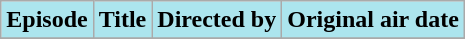<table class="wikitable plainrowheaders">
<tr style="color:black">
<th style="background: #ACE5EE;">Episode</th>
<th style="background: #ACE5EE;">Title</th>
<th style="background: #ACE5EE;">Directed by</th>
<th style="background: #ACE5EE;">Original air date</th>
</tr>
<tr>
</tr>
</table>
